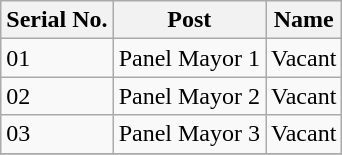<table class="wikitable sortable">
<tr>
<th>Serial No.</th>
<th>Post</th>
<th>Name</th>
</tr>
<tr>
<td>01</td>
<td>Panel Mayor 1</td>
<td>Vacant</td>
</tr>
<tr>
<td>02</td>
<td>Panel Mayor 2</td>
<td>Vacant</td>
</tr>
<tr>
<td>03</td>
<td>Panel Mayor 3</td>
<td>Vacant</td>
</tr>
<tr>
</tr>
</table>
